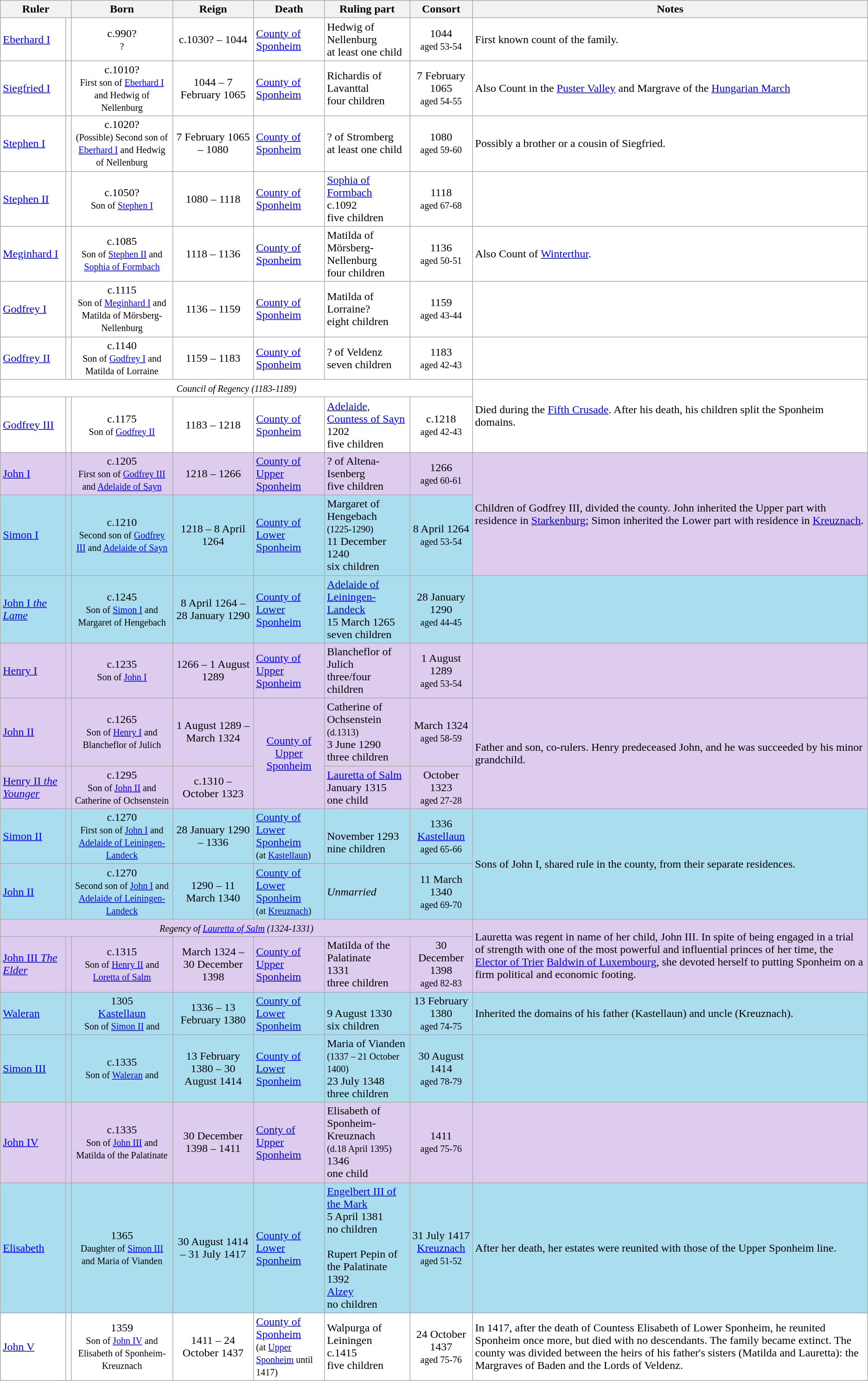<table class="wikitable">
<tr>
<th colspan=2>Ruler</th>
<th>Born</th>
<th>Reign</th>
<th>Death</th>
<th>Ruling part</th>
<th>Consort</th>
<th>Notes</th>
</tr>
<tr style="background:#fff;">
<td><a href='#'>Eberhard I</a></td>
<td></td>
<td align=center>c.990?<br><small>?</small></td>
<td align=center>c.1030? – 1044</td>
<td><a href='#'>County of Sponheim</a></td>
<td>Hedwig of Nellenburg<br>at least one child</td>
<td align=center>1044<br><small>aged 53-54</small></td>
<td>First known count of the family.</td>
</tr>
<tr style="background:#fff;">
<td><a href='#'>Siegfried I</a></td>
<td></td>
<td align=center>c.1010?<br><small>First son of <a href='#'>Eberhard I</a> and Hedwig of Nellenburg</small></td>
<td align=center>1044 – 7 February 1065</td>
<td><a href='#'>County of Sponheim</a></td>
<td>Richardis of Lavanttal<br>four children</td>
<td align=center>7 February 1065<br><small>aged 54-55</small></td>
<td>Also Count in the <a href='#'>Puster Valley</a> and Margrave of the <a href='#'>Hungarian March</a></td>
</tr>
<tr style="background:#fff;">
<td><a href='#'>Stephen I</a></td>
<td></td>
<td align=center>c.1020?<br><small>(Possible) Second son of <a href='#'>Eberhard I</a> and Hedwig of Nellenburg</small></td>
<td align=center>7 February 1065 – 1080</td>
<td><a href='#'>County of Sponheim</a></td>
<td>? of Stromberg<br>at least one child</td>
<td align=center>1080<br><small>aged 59-60</small></td>
<td>Possibly a brother or a cousin of Siegfried.</td>
</tr>
<tr style="background:#fff;">
<td><a href='#'>Stephen II</a></td>
<td></td>
<td align=center>c.1050?<br><small>Son of <a href='#'>Stephen I</a></small></td>
<td align=center>1080 – 1118</td>
<td><a href='#'>County of Sponheim</a></td>
<td><a href='#'>Sophia of Formbach</a><br>c.1092<br>five children</td>
<td align=center>1118<br><small>aged 67-68</small></td>
<td></td>
</tr>
<tr style="background:#fff;">
<td><a href='#'>Meginhard I</a></td>
<td></td>
<td align=center>c.1085<br><small>Son of <a href='#'>Stephen II</a> and <a href='#'>Sophia of Formbach</a></small></td>
<td align=center>1118 – 1136</td>
<td><a href='#'>County of Sponheim</a></td>
<td>Matilda of Mörsberg-Nellenburg<br>four children</td>
<td align=center>1136<br><small>aged 50-51</small></td>
<td>Also Count of <a href='#'>Winterthur</a>.</td>
</tr>
<tr style="background:#fff;">
<td><a href='#'>Godfrey I</a></td>
<td></td>
<td align=center>c.1115<br><small>Son of <a href='#'>Meginhard I</a> and Matilda of Mörsberg-Nellenburg</small></td>
<td align=center>1136 – 1159</td>
<td><a href='#'>County of Sponheim</a></td>
<td>Matilda of Lorraine?<br>eight children</td>
<td align=center>1159<br><small>aged 43-44</small></td>
<td></td>
</tr>
<tr style="background:#fff;">
<td><a href='#'>Godfrey II</a></td>
<td></td>
<td align=center>c.1140<br><small>Son of <a href='#'>Godfrey I</a> and Matilda of Lorraine</small></td>
<td align=center>1159 – 1183</td>
<td><a href='#'>County of Sponheim</a></td>
<td>? of Veldenz<br>seven children</td>
<td align=center>1183<br><small>aged 42-43</small></td>
<td></td>
</tr>
<tr style="background:#fff;">
<td align=center colspan=7><small><em>Council of Regency (1183-1189)</em></small></td>
<td rowspan=2>Died during the <a href='#'>Fifth Crusade</a>. After his death, his children split the Sponheim domains.</td>
</tr>
<tr style="background:#fff;">
<td><a href='#'>Godfrey III</a></td>
<td></td>
<td align=center>c.1175<br><small>Son of <a href='#'>Godfrey II</a></small></td>
<td align=center>1183 – 1218</td>
<td><a href='#'>County of Sponheim</a></td>
<td><a href='#'>Adelaide, Countess of Sayn</a><br>1202<br>five children</td>
<td align=center>c.1218<br><small>aged 42-43</small></td>
</tr>
<tr style="background:#dce;">
<td><a href='#'>John I</a></td>
<td></td>
<td align=center>c.1205<br><small>First son of <a href='#'>Godfrey III</a> and <a href='#'>Adelaide of Sayn</a></small></td>
<td align=center>1218 – 1266</td>
<td><a href='#'>County of Upper Sponheim</a></td>
<td>? of Altena-Isenberg<br>five children</td>
<td align=center>1266<br><small>aged 60-61</small></td>
<td rowspan="2">Children of Godfrey III, divided the county. John inherited the Upper part with residence in <a href='#'>Starkenburg</a>; Simon inherited the Lower part with residence in <a href='#'>Kreuznach</a>.</td>
</tr>
<tr style="background:#ade;">
<td><a href='#'>Simon I</a></td>
<td></td>
<td align=center>c.1210<br><small>Second son of <a href='#'>Godfrey III</a> and <a href='#'>Adelaide of Sayn</a></small></td>
<td align=center>1218 – 8 April 1264</td>
<td><a href='#'>County of Lower Sponheim</a></td>
<td>Margaret of Hengebach<br><small>(1225-1290)</small><br>11 December 1240<br>six children</td>
<td align=center>8 April 1264<br><small>aged 53-54</small></td>
</tr>
<tr style="background:#ade;">
<td><a href='#'>John I <em>the Lame</em></a></td>
<td></td>
<td align=center>c.1245<br><small>Son of <a href='#'>Simon I</a> and Margaret of Hengebach</small></td>
<td align=center>8 April 1264 – 28 January 1290</td>
<td><a href='#'>County of Lower Sponheim</a></td>
<td><a href='#'>Adelaide of Leiningen-Landeck</a><br>15 March 1265<br>seven children</td>
<td align=center>28 January 1290<br><small>aged 44-45</small></td>
<td></td>
</tr>
<tr style="background:#dce;">
<td><a href='#'>Henry I</a></td>
<td></td>
<td align=center>c.1235<br><small>Son of <a href='#'>John I</a></small></td>
<td align=center>1266 – 1 August 1289</td>
<td><a href='#'>County of Upper Sponheim</a></td>
<td>Blancheflor of Julich<br>three/four children</td>
<td align=center>1 August 1289<br><small>aged 53-54</small></td>
<td></td>
</tr>
<tr style="background:#dce;">
<td><a href='#'>John II</a></td>
<td></td>
<td align=center>c.1265<br><small>Son of <a href='#'>Henry I</a> and Blancheflor of Julich</small></td>
<td align=center>1 August 1289 – March 1324</td>
<td align=center rowspan="2"><a href='#'>County of Upper Sponheim</a></td>
<td>Catherine of Ochsenstein<br><small>(d.1313)</small><br>3 June 1290<br>three children</td>
<td align=center>March 1324<br><small>aged 58-59</small></td>
<td rowspan="2">Father and son, co-rulers. Henry predeceased John, and he was succeeded by his minor grandchild.</td>
</tr>
<tr style="background:#dce;">
<td><a href='#'>Henry II <em>the Younger</em></a></td>
<td></td>
<td align=center>c.1295<br><small>Son of <a href='#'>John II</a> and Catherine of Ochsenstein</small></td>
<td align=center>c.1310 – October 1323</td>
<td><a href='#'>Lauretta of Salm</a><br>January 1315<br>one child</td>
<td align=center>October 1323<br><small>aged 27-28</small></td>
</tr>
<tr style="background:#ade;">
<td><a href='#'>Simon II</a></td>
<td></td>
<td align=center>c.1270<br><small>First son of <a href='#'>John I</a> and <a href='#'>Adelaide of Leiningen-Landeck</a></small></td>
<td align=center>28 January 1290 – 1336</td>
<td><a href='#'>County of Lower Sponheim</a><br><small>(at <a href='#'>Kastellaun</a>)</small></td>
<td><br>November 1293<br>nine children</td>
<td align=center>1336<br><a href='#'>Kastellaun</a><br><small>aged 65-66</small></td>
<td rowspan="2">Sons of John I, shared rule in the county, from their separate residences.</td>
</tr>
<tr style="background:#ade;">
<td><a href='#'>John II</a></td>
<td></td>
<td align=center>c.1270<br><small>Second son of <a href='#'>John I</a> and <a href='#'>Adelaide of Leiningen-Landeck</a></small></td>
<td align=center>1290 – 11 March 1340</td>
<td><a href='#'>County of Lower Sponheim</a><br><small>(at <a href='#'>Kreuznach</a>)</small></td>
<td><em>Unmarried</em></td>
<td align=center>11 March 1340<br><small>aged 69-70</small></td>
</tr>
<tr bgcolor=#dce>
<td colspan="7" align=center><small><em>Regency of <a href='#'>Lauretta of Salm</a> (1324-1331)</em></small></td>
<td rowspan="2">Lauretta was regent in name of her child, John III. In spite of being engaged in a trial of strength with one of the most powerful and influential princes of her time, the <a href='#'>Elector of Trier</a> <a href='#'>Baldwin of Luxembourg</a>, she devoted herself to putting Sponheim on a firm political and economic footing.</td>
</tr>
<tr style="background:#dce;">
<td><a href='#'>John III <em>The Elder</em></a></td>
<td></td>
<td align=center>c.1315<br><small>Son of <a href='#'>Henry II</a> and <a href='#'>Loretta of Salm</a></small></td>
<td align=center>March 1324 – 30 December 1398</td>
<td><a href='#'>County of Upper Sponheim</a></td>
<td>Matilda of the Palatinate<br>1331<br>three children</td>
<td align=center>30 December 1398<br><small>aged 82-83</small></td>
</tr>
<tr style="background:#ade;">
<td><a href='#'>Waleran</a></td>
<td></td>
<td align=center>1305<br><a href='#'>Kastellaun</a><br><small>Son of <a href='#'>Simon II</a> and </small></td>
<td align=center>1336 – 13 February 1380</td>
<td><a href='#'>County of Lower Sponheim</a></td>
<td><br>9 August 1330<br>six children</td>
<td align=center>13 February 1380<br><small>aged 74-75</small></td>
<td>Inherited the domains of his father (Kastellaun) and uncle (Kreuznach).</td>
</tr>
<tr style="background:#ade;">
<td><a href='#'>Simon III</a></td>
<td></td>
<td align=center>c.1335<br><small>Son of <a href='#'>Waleran</a> and </small></td>
<td align=center>13 February 1380 – 30 August 1414</td>
<td><a href='#'>County of Lower Sponheim</a></td>
<td>Maria of Vianden<br><small>(1337 – 21 October 1400)</small><br>23 July 1348<br>three children</td>
<td align=center>30 August 1414<br><small>aged 78-79</small></td>
<td></td>
</tr>
<tr style="background:#dce;">
<td><a href='#'>John IV</a></td>
<td></td>
<td align=center>c.1335<br><small>Son of <a href='#'>John III</a> and Matilda of the Palatinate</small></td>
<td align=center>30 December 1398 – 1411</td>
<td><a href='#'>Conty of Upper Sponheim</a></td>
<td>Elisabeth of Sponheim-Kreuznach<br><small>(d.18 April 1395)</small><br>1346<br>one child</td>
<td align=center>1411<br><small>aged 75-76</small></td>
<td></td>
</tr>
<tr style="background:#ade;">
<td><a href='#'>Elisabeth</a></td>
<td></td>
<td align=center>1365<br><small>Daughter of <a href='#'>Simon III</a> and Maria of Vianden</small></td>
<td align=center>30 August 1414 – 31 July 1417</td>
<td><a href='#'>County of Lower Sponheim</a></td>
<td><a href='#'>Engelbert III of the Mark</a><br>5 April 1381<br>no children<br><br>Rupert Pepin of the Palatinate<br>1392<br><a href='#'>Alzey</a><br>no children</td>
<td align=center>31 July 1417<br><a href='#'>Kreuznach</a><br><small>aged 51-52</small></td>
<td>After her death, her estates were reunited with those of the Upper Sponheim line.</td>
</tr>
<tr style="background:#fff;">
<td><a href='#'>John V</a></td>
<td></td>
<td align=center>1359<br><small>Son of <a href='#'>John IV</a> and Elisabeth of Sponheim-Kreuznach</small></td>
<td align=center>1411 – 24 October 1437</td>
<td><a href='#'>County of Sponheim</a><br><small>(at <span><a href='#'>Upper Sponheim</a></span> until 1417)</small></td>
<td>Walpurga of Leiningen<br>c.1415<br>five children</td>
<td align=center>24 October 1437<br><small>aged 75-76</small></td>
<td>In 1417, after the death of Countess Elisabeth of Lower Sponheim, he reunited Sponheim once more, but died with no descendants. The family became extinct. The county was divided between the heirs of his father's sisters (Matilda and Lauretta): the Margraves of Baden and the Lords of Veldenz.</td>
</tr>
</table>
